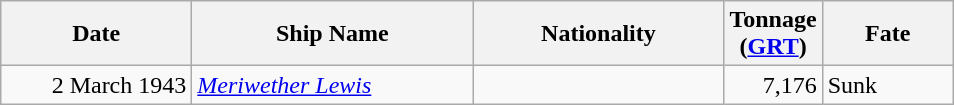<table class="wikitable sortable">
<tr>
<th width="120px">Date</th>
<th width="180px">Ship Name</th>
<th width="160px">Nationality</th>
<th width="25px">Tonnage<br>(<a href='#'>GRT</a>)</th>
<th width="80px">Fate</th>
</tr>
<tr>
<td align="right">2 March 1943</td>
<td align="left"><a href='#'><em>Meriwether Lewis</em></a></td>
<td align="left"></td>
<td align="right">7,176</td>
<td align="left">Sunk</td>
</tr>
</table>
